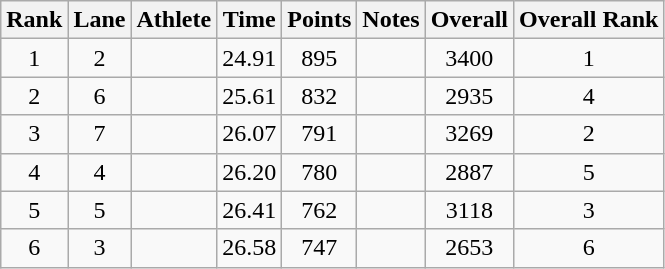<table class="wikitable sortable" style="text-align:center">
<tr>
<th>Rank</th>
<th>Lane</th>
<th>Athlete</th>
<th>Time</th>
<th>Points</th>
<th>Notes</th>
<th>Overall</th>
<th>Overall Rank</th>
</tr>
<tr>
<td>1</td>
<td>2</td>
<td align=left></td>
<td>24.91</td>
<td>895</td>
<td></td>
<td>3400</td>
<td>1</td>
</tr>
<tr>
<td>2</td>
<td>6</td>
<td align=left></td>
<td>25.61</td>
<td>832</td>
<td></td>
<td>2935</td>
<td>4</td>
</tr>
<tr>
<td>3</td>
<td>7</td>
<td align=left></td>
<td>26.07</td>
<td>791</td>
<td></td>
<td>3269</td>
<td>2</td>
</tr>
<tr>
<td>4</td>
<td>4</td>
<td align=left></td>
<td>26.20</td>
<td>780</td>
<td></td>
<td>2887</td>
<td>5</td>
</tr>
<tr>
<td>5</td>
<td>5</td>
<td align=left></td>
<td>26.41</td>
<td>762</td>
<td></td>
<td>3118</td>
<td>3</td>
</tr>
<tr>
<td>6</td>
<td>3</td>
<td align=left></td>
<td>26.58</td>
<td>747</td>
<td></td>
<td>2653</td>
<td>6</td>
</tr>
</table>
